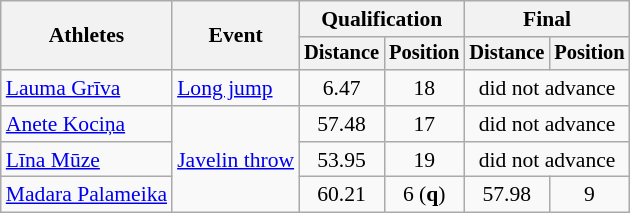<table class=wikitable style="font-size:90%">
<tr>
<th rowspan="2">Athletes</th>
<th rowspan="2">Event</th>
<th colspan="2">Qualification</th>
<th colspan="2">Final</th>
</tr>
<tr style="font-size:95%">
<th>Distance</th>
<th>Position</th>
<th>Distance</th>
<th>Position</th>
</tr>
<tr>
<td><a href='#'>Lauma Grīva</a></td>
<td><a href='#'>Long jump</a></td>
<td align=center>6.47</td>
<td align=center>18</td>
<td align=center colspan=2>did not advance</td>
</tr>
<tr>
<td><a href='#'>Anete Kociņa</a></td>
<td rowspan=3><a href='#'>Javelin throw</a></td>
<td align=center>57.48</td>
<td align=center>17</td>
<td align=center colspan=2>did not advance</td>
</tr>
<tr>
<td><a href='#'>Līna Mūze</a></td>
<td align=center>53.95</td>
<td align=center>19</td>
<td align=center colspan=2>did not advance</td>
</tr>
<tr>
<td><a href='#'>Madara Palameika</a></td>
<td align=center>60.21</td>
<td align=center>6 (<strong>q</strong>)</td>
<td align=center>57.98</td>
<td align=center>9</td>
</tr>
</table>
